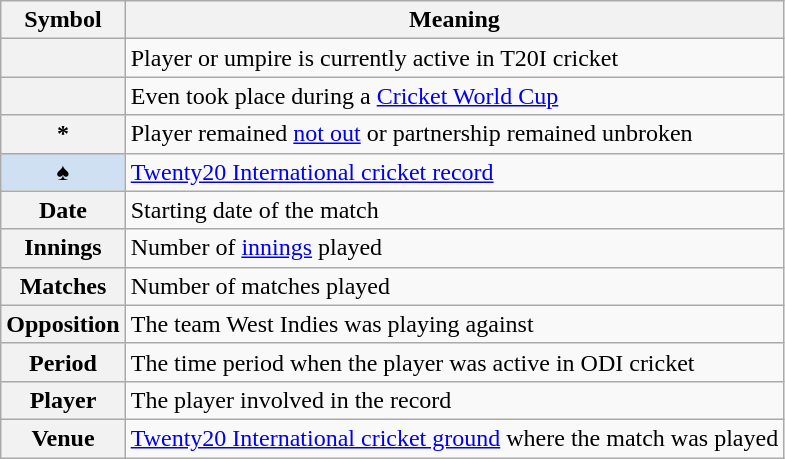<table class="wikitable plainrowheaders">
<tr>
<th scope=col>Symbol</th>
<th scope=col>Meaning</th>
</tr>
<tr>
<th scope=row></th>
<td>Player or umpire is currently active in T20I cricket</td>
</tr>
<tr>
<th scope=row></th>
<td>Even took place during a <a href='#'>Cricket World Cup</a></td>
</tr>
<tr>
<th scope=row>*</th>
<td>Player remained <a href='#'>not out</a> or partnership remained unbroken</td>
</tr>
<tr>
<th scope=row style=background:#cee0f2;>♠</th>
<td><a href='#'>Twenty20 International cricket record</a></td>
</tr>
<tr>
<th scope=row>Date</th>
<td>Starting date of the match</td>
</tr>
<tr>
<th scope=row>Innings</th>
<td>Number of <a href='#'>innings</a> played</td>
</tr>
<tr>
<th scope=row>Matches</th>
<td>Number of matches played</td>
</tr>
<tr>
<th scope=row>Opposition</th>
<td>The team West Indies was playing against</td>
</tr>
<tr>
<th scope=row>Period</th>
<td>The time period when the player was active in ODI cricket</td>
</tr>
<tr>
<th scope=row>Player</th>
<td>The player involved in the record</td>
</tr>
<tr>
<th scope=row>Venue</th>
<td><a href='#'>Twenty20 International cricket ground</a> where the match was played</td>
</tr>
</table>
